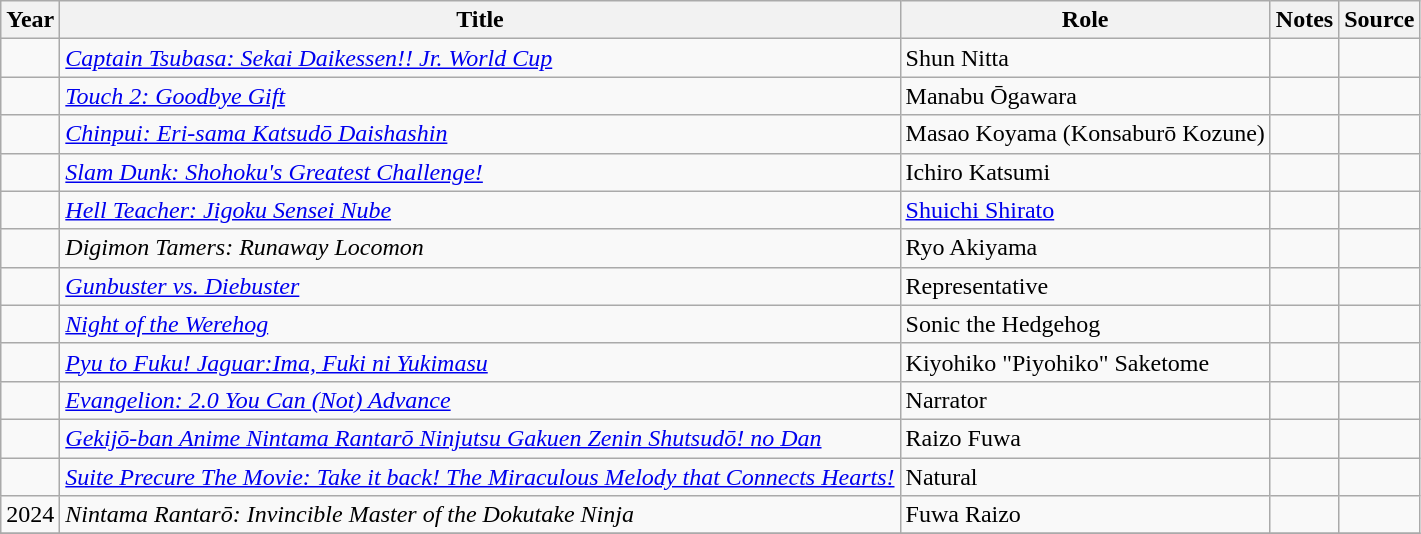<table class="wikitable sortable plainrowheaders">
<tr>
<th>Year</th>
<th>Title</th>
<th>Role</th>
<th class="unsortable">Notes</th>
<th class="unsortable">Source</th>
</tr>
<tr>
<td></td>
<td><em><a href='#'>Captain Tsubasa: Sekai Daikessen!! Jr. World Cup</a></em></td>
<td>Shun Nitta</td>
<td></td>
<td></td>
</tr>
<tr>
<td></td>
<td><em><a href='#'>Touch 2: Goodbye Gift</a></em></td>
<td>Manabu Ōgawara</td>
<td></td>
<td></td>
</tr>
<tr>
<td></td>
<td><em><a href='#'>Chinpui: Eri-sama Katsudō Daishashin</a></em></td>
<td>Masao Koyama (Konsaburō Kozune)</td>
<td></td>
<td></td>
</tr>
<tr>
<td></td>
<td><em><a href='#'>Slam Dunk: Shohoku's Greatest Challenge!</a></em></td>
<td>Ichiro Katsumi</td>
<td></td>
<td></td>
</tr>
<tr>
<td></td>
<td><em><a href='#'>Hell Teacher: Jigoku Sensei Nube</a></em></td>
<td><a href='#'>Shuichi Shirato</a></td>
<td></td>
<td></td>
</tr>
<tr>
<td></td>
<td><em>Digimon Tamers: Runaway Locomon</em></td>
<td>Ryo Akiyama</td>
<td></td>
<td></td>
</tr>
<tr>
<td></td>
<td><em><a href='#'>Gunbuster vs. Diebuster</a></em></td>
<td>Representative</td>
<td></td>
<td></td>
</tr>
<tr>
<td></td>
<td><em><a href='#'>Night of the Werehog</a></em></td>
<td>Sonic the Hedgehog</td>
<td></td>
<td></td>
</tr>
<tr>
<td></td>
<td><em><a href='#'>Pyu to Fuku! Jaguar:Ima, Fuki ni Yukimasu</a></em></td>
<td>Kiyohiko "Piyohiko" Saketome</td>
<td></td>
<td></td>
</tr>
<tr>
<td></td>
<td><em><a href='#'>Evangelion: 2.0 You Can (Not) Advance</a></em></td>
<td>Narrator</td>
<td></td>
<td></td>
</tr>
<tr>
<td></td>
<td><em><a href='#'>Gekijō-ban Anime Nintama Rantarō Ninjutsu Gakuen Zenin Shutsudō! no Dan</a></em></td>
<td>Raizo Fuwa</td>
<td></td>
<td></td>
</tr>
<tr>
<td></td>
<td><em><a href='#'>Suite Precure The Movie: Take it back! The Miraculous Melody that Connects Hearts!</a></em></td>
<td>Natural</td>
<td></td>
<td></td>
</tr>
<tr>
<td>2024</td>
<td><em>Nintama Rantarō: Invincible Master of the Dokutake Ninja</em></td>
<td>Fuwa Raizo</td>
<td></td>
<td></td>
</tr>
<tr>
</tr>
</table>
